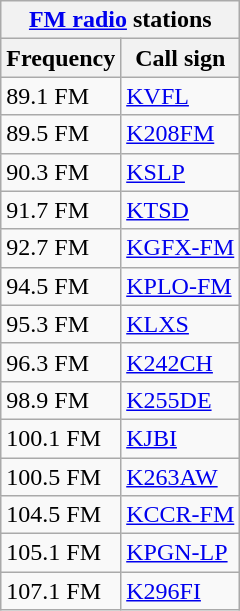<table class="wikitable">
<tr>
<th align="center" colspan="2"><a href='#'>FM radio</a> stations</th>
</tr>
<tr>
<th>Frequency</th>
<th>Call sign</th>
</tr>
<tr>
<td>89.1 FM</td>
<td><a href='#'>KVFL</a></td>
</tr>
<tr>
<td>89.5 FM</td>
<td><a href='#'>K208FM</a></td>
</tr>
<tr>
<td>90.3 FM</td>
<td><a href='#'>KSLP</a></td>
</tr>
<tr>
<td>91.7 FM</td>
<td><a href='#'>KTSD</a></td>
</tr>
<tr>
<td>92.7 FM</td>
<td><a href='#'>KGFX-FM</a></td>
</tr>
<tr>
<td>94.5 FM</td>
<td><a href='#'>KPLO-FM</a></td>
</tr>
<tr>
<td>95.3 FM</td>
<td><a href='#'>KLXS</a></td>
</tr>
<tr>
<td>96.3 FM</td>
<td><a href='#'>K242CH</a></td>
</tr>
<tr>
<td>98.9 FM</td>
<td><a href='#'>K255DE</a></td>
</tr>
<tr>
<td>100.1 FM</td>
<td><a href='#'>KJBI</a></td>
</tr>
<tr>
<td>100.5 FM</td>
<td><a href='#'>K263AW</a></td>
</tr>
<tr>
<td>104.5 FM</td>
<td><a href='#'>KCCR-FM</a></td>
</tr>
<tr>
<td>105.1 FM</td>
<td><a href='#'>KPGN-LP</a></td>
</tr>
<tr>
<td>107.1 FM</td>
<td><a href='#'>K296FI</a></td>
</tr>
</table>
